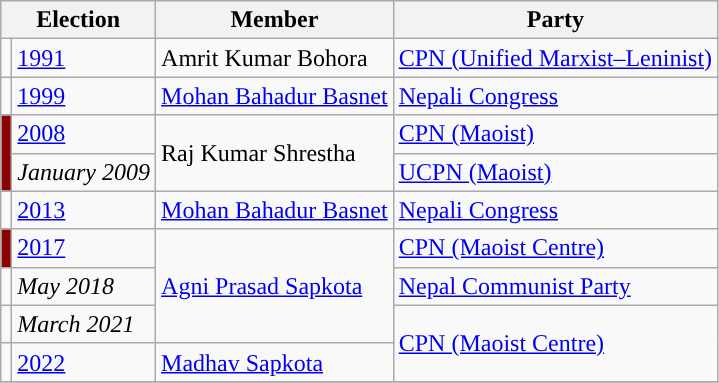<table class="wikitable">
<tr>
<th colspan="2">Election</th>
<th>Member</th>
<th>Party</th>
</tr>
<tr>
<td style="background-color:"></td>
<td><a href='#'>1991</a></td>
<td>Amrit Kumar Bohora</td>
<td><a href='#'>CPN (Unified Marxist–Leninist)</a></td>
</tr>
<tr>
<td style="background-color:"></td>
<td><a href='#'>1999</a></td>
<td><a href='#'>Mohan Bahadur Basnet</a></td>
<td><a href='#'>Nepali Congress</a></td>
</tr>
<tr>
<td rowspan="2" style="background-color:darkred"></td>
<td><a href='#'>2008</a></td>
<td rowspan="2">Raj Kumar Shrestha</td>
<td><a href='#'>CPN (Maoist)</a></td>
</tr>
<tr>
<td><em>January 2009</em></td>
<td><a href='#'>UCPN (Maoist)</a></td>
</tr>
<tr>
<td style="background-color:"></td>
<td><a href='#'>2013</a></td>
<td><a href='#'>Mohan Bahadur Basnet</a></td>
<td><a href='#'>Nepali Congress</a></td>
</tr>
<tr>
<td style="background-color:darkred"></td>
<td><a href='#'>2017</a></td>
<td rowspan="3"><a href='#'>Agni Prasad Sapkota</a></td>
<td><a href='#'>CPN (Maoist Centre)</a></td>
</tr>
<tr>
<td style="background-color:"></td>
<td><em>May 2018</em></td>
<td><a href='#'>Nepal Communist Party</a></td>
</tr>
<tr>
<td></td>
<td><em>March 2021</em></td>
<td rowspan="2"><a href='#'>CPN (Maoist Centre)</a></td>
</tr>
<tr>
<td></td>
<td><a href='#'>2022</a></td>
<td><a href='#'>Madhav Sapkota</a></td>
</tr>
<tr>
</tr>
</table>
